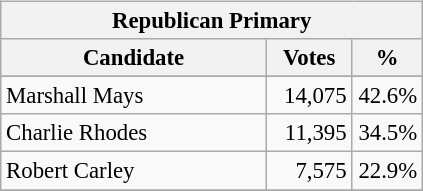<table class="wikitable" align="left" style="margin: 1em 1em 1em 0; font-size: 95%;">
<tr>
<th colspan="3">Republican Primary</th>
</tr>
<tr>
<th colspan="1" style="width: 170px">Candidate</th>
<th style="width: 50px">Votes</th>
<th style="width: 40px">%</th>
</tr>
<tr>
</tr>
<tr>
<td>Marshall Mays</td>
<td align="right">14,075</td>
<td align="right">42.6%</td>
</tr>
<tr>
<td>Charlie Rhodes</td>
<td align="right">11,395</td>
<td align="right">34.5%</td>
</tr>
<tr>
<td>Robert Carley</td>
<td align="right">7,575</td>
<td align="right">22.9%</td>
</tr>
<tr>
</tr>
</table>
